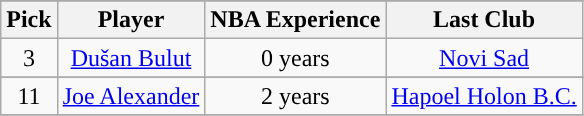<table class="wikitable sortable sortable">
<tr>
</tr>
<tr style="text-align: center">
<th>Pick</th>
<th>Player</th>
<th>NBA Experience</th>
<th>Last Club</th>
</tr>
<tr style="text-align: center">
<td>3</td>
<td><a href='#'>Dušan Bulut</a></td>
<td>0 years</td>
<td> <a href='#'>Novi Sad</a></td>
</tr>
<tr>
</tr>
<tr style="text-align: center">
<td>11</td>
<td><a href='#'>Joe Alexander</a></td>
<td>2 years</td>
<td> <a href='#'>Hapoel Holon B.C.</a></td>
</tr>
<tr>
</tr>
</table>
